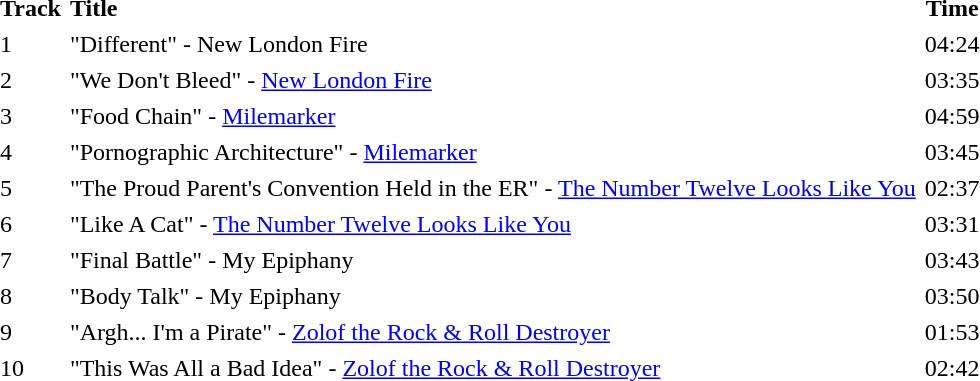<table cellpadding="2" style="margin: 0 2em;">
<tr>
<th>Track</th>
<th align="left">Title</th>
<th>Time</th>
</tr>
<tr>
<td>1</td>
<td>"Different" - New London Fire</td>
<td>04:24</td>
</tr>
<tr>
<td>2</td>
<td>"We Don't Bleed" - <a href='#'>New London Fire</a></td>
<td>03:35</td>
</tr>
<tr>
<td>3</td>
<td>"Food Chain" - <a href='#'>Milemarker</a></td>
<td>04:59</td>
</tr>
<tr>
<td>4</td>
<td>"Pornographic Architecture" - <a href='#'>Milemarker</a></td>
<td>03:45</td>
</tr>
<tr>
<td>5</td>
<td>"The Proud Parent's Convention Held in the ER" - <a href='#'>The Number Twelve Looks Like You</a></td>
<td>02:37</td>
</tr>
<tr>
<td>6</td>
<td>"Like A Cat" - <a href='#'>The Number Twelve Looks Like You</a></td>
<td>03:31</td>
</tr>
<tr>
<td>7</td>
<td>"Final Battle" - My Epiphany</td>
<td>03:43</td>
</tr>
<tr>
<td>8</td>
<td>"Body Talk" - My Epiphany</td>
<td>03:50</td>
</tr>
<tr>
<td>9</td>
<td>"Argh... I'm a Pirate" - <a href='#'>Zolof the Rock & Roll Destroyer</a></td>
<td>01:53</td>
</tr>
<tr>
<td>10</td>
<td>"This Was All a Bad Idea" - <a href='#'>Zolof the Rock & Roll Destroyer</a></td>
<td>02:42</td>
</tr>
</table>
